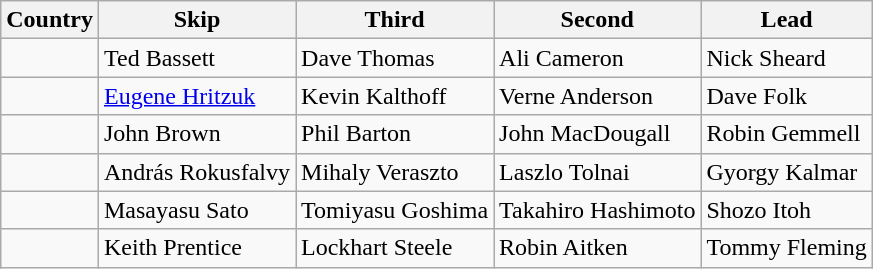<table class="wikitable">
<tr>
<th>Country</th>
<th>Skip</th>
<th>Third</th>
<th>Second</th>
<th>Lead</th>
</tr>
<tr>
<td></td>
<td>Ted Bassett</td>
<td>Dave Thomas</td>
<td>Ali Cameron</td>
<td>Nick Sheard</td>
</tr>
<tr>
<td></td>
<td><a href='#'>Eugene Hritzuk</a></td>
<td>Kevin Kalthoff</td>
<td>Verne Anderson</td>
<td>Dave Folk</td>
</tr>
<tr>
<td></td>
<td>John Brown</td>
<td>Phil Barton</td>
<td>John MacDougall</td>
<td>Robin Gemmell</td>
</tr>
<tr>
<td></td>
<td>András Rokusfalvy</td>
<td>Mihaly Veraszto</td>
<td>Laszlo Tolnai</td>
<td>Gyorgy Kalmar</td>
</tr>
<tr>
<td></td>
<td>Masayasu Sato</td>
<td>Tomiyasu Goshima</td>
<td>Takahiro Hashimoto</td>
<td>Shozo Itoh</td>
</tr>
<tr>
<td></td>
<td>Keith Prentice</td>
<td>Lockhart Steele</td>
<td>Robin Aitken</td>
<td>Tommy Fleming</td>
</tr>
</table>
